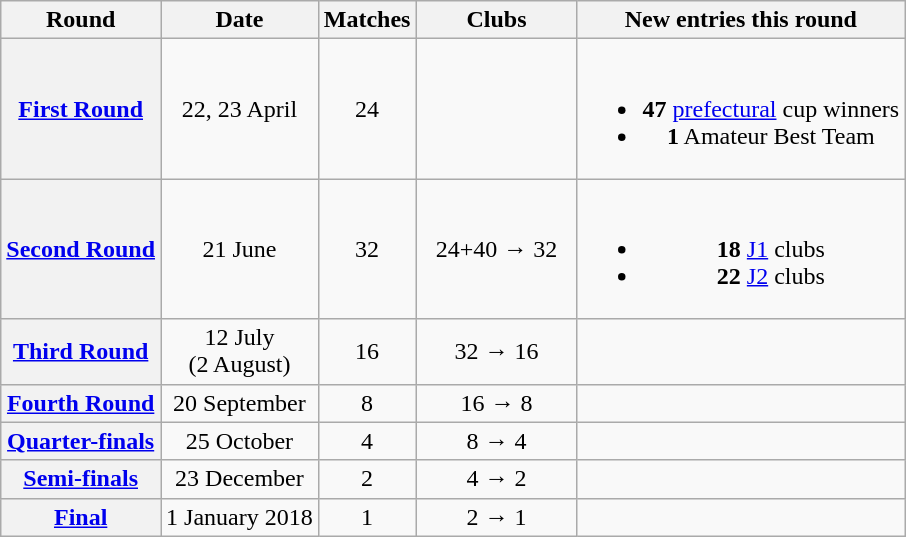<table class="wikitable" style="text-align: center">
<tr>
<th>Round</th>
<th>Date</th>
<th>Matches</th>
<th style="width:100px;">Clubs</th>
<th>New entries this round</th>
</tr>
<tr>
<th><a href='#'>First Round</a></th>
<td>22, 23 April</td>
<td>24</td>
<td></td>
<td><br><ul><li><strong>47</strong> <a href='#'>prefectural</a> cup winners</li><li><strong>1</strong> Amateur Best Team</li></ul></td>
</tr>
<tr>
<th><a href='#'>Second Round</a></th>
<td>21 June</td>
<td>32</td>
<td>24+40 → 32</td>
<td><br><ul><li><strong>18</strong> <a href='#'>J1</a> clubs</li><li><strong>22</strong> <a href='#'>J2</a> clubs</li></ul></td>
</tr>
<tr>
<th><a href='#'>Third Round</a></th>
<td>12 July<br>(2 August)</td>
<td>16</td>
<td>32 → 16</td>
<td></td>
</tr>
<tr>
<th><a href='#'>Fourth Round</a></th>
<td>20 September</td>
<td>8</td>
<td>16 → 8</td>
<td></td>
</tr>
<tr>
<th><a href='#'>Quarter-finals</a></th>
<td>25 October</td>
<td>4</td>
<td>8 → 4</td>
<td></td>
</tr>
<tr>
<th><a href='#'>Semi-finals</a></th>
<td>23 December</td>
<td>2</td>
<td>4 → 2</td>
<td></td>
</tr>
<tr>
<th><a href='#'>Final</a></th>
<td>1 January 2018</td>
<td>1</td>
<td>2 → 1</td>
<td></td>
</tr>
</table>
